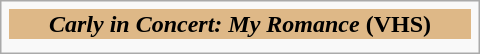<table class="infobox" style="width:20em;">
<tr>
<th style="background: burlywood;" colspan="3"><strong><em>Carly in Concert: My Romance</em></strong> (VHS)</th>
</tr>
<tr style="text-align:center;">
<td colspan="3"></td>
</tr>
</table>
